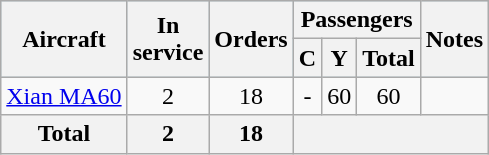<table class="wikitable" style="text-align: center;">
<tr style="background:lightblue;">
<th rowspan="2">Aircraft</th>
<th rowspan="2">In<br> service</th>
<th rowspan="2">Orders</th>
<th colspan="3">Passengers</th>
<th rowspan="2">Notes</th>
</tr>
<tr style="background:lightblue;">
<th><abbr><span>C</span></abbr></th>
<th><abbr><span>Y</span></abbr></th>
<th><span>Total</span></th>
</tr>
<tr>
<td><a href='#'>Xian MA60</a></td>
<td>2</td>
<td>18</td>
<td>-</td>
<td>60</td>
<td>60</td>
<td></td>
</tr>
<tr>
<th>Total</th>
<th>2</th>
<th>18</th>
<th colspan="4"></th>
</tr>
</table>
